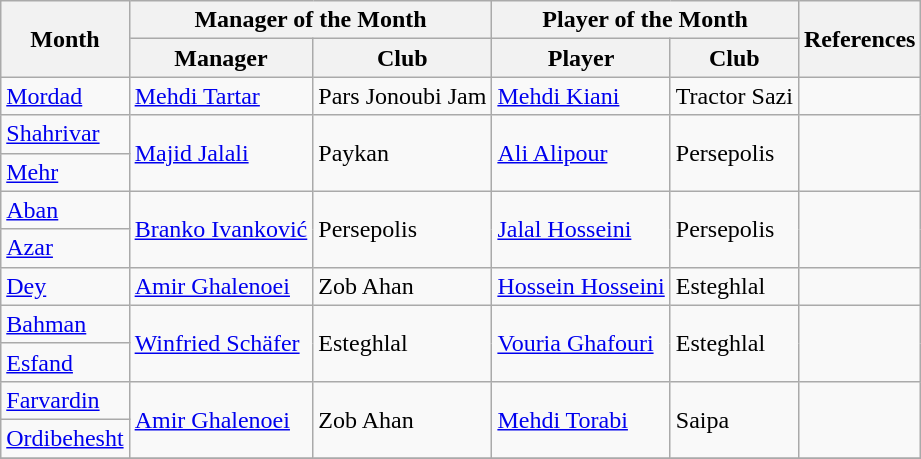<table class="wikitable">
<tr>
<th rowspan="2">Month</th>
<th colspan="2">Manager of the Month</th>
<th colspan="2">Player of the Month</th>
<th rowspan="2">References</th>
</tr>
<tr>
<th>Manager</th>
<th>Club</th>
<th>Player</th>
<th>Club</th>
</tr>
<tr>
<td><a href='#'>Mordad</a></td>
<td> <a href='#'>Mehdi Tartar</a></td>
<td>Pars Jonoubi Jam</td>
<td> <a href='#'>Mehdi Kiani</a></td>
<td>Tractor Sazi</td>
<td align=center></td>
</tr>
<tr>
<td><a href='#'>Shahrivar</a></td>
<td rowspan="2"> <a href='#'>Majid Jalali</a></td>
<td rowspan="2">Paykan</td>
<td rowspan="2"> <a href='#'>Ali Alipour</a></td>
<td rowspan="2">Persepolis</td>
<td rowspan="2" align=center></td>
</tr>
<tr>
<td><a href='#'>Mehr</a></td>
</tr>
<tr>
<td><a href='#'>Aban</a></td>
<td rowspan="2"> <a href='#'>Branko Ivanković</a></td>
<td rowspan="2">Persepolis</td>
<td rowspan="2"> <a href='#'>Jalal Hosseini</a></td>
<td rowspan="2">Persepolis</td>
<td rowspan="2" align=center></td>
</tr>
<tr>
<td><a href='#'>Azar</a></td>
</tr>
<tr>
<td><a href='#'>Dey</a></td>
<td> <a href='#'>Amir Ghalenoei</a></td>
<td>Zob Ahan</td>
<td> <a href='#'>Hossein Hosseini</a></td>
<td>Esteghlal</td>
<td align=center></td>
</tr>
<tr>
<td><a href='#'>Bahman</a></td>
<td rowspan="2"> <a href='#'>Winfried Schäfer</a></td>
<td rowspan="2">Esteghlal</td>
<td rowspan="2"> <a href='#'>Vouria Ghafouri</a></td>
<td rowspan="2">Esteghlal</td>
<td rowspan="2" align=center></td>
</tr>
<tr>
<td><a href='#'>Esfand</a></td>
</tr>
<tr>
<td><a href='#'>Farvardin</a></td>
<td rowspan="2"> <a href='#'>Amir Ghalenoei</a></td>
<td rowspan="2">Zob Ahan</td>
<td rowspan="2"> <a href='#'>Mehdi Torabi</a></td>
<td rowspan="2">Saipa</td>
<td rowspan="2" align=center></td>
</tr>
<tr>
<td><a href='#'>Ordibehesht</a></td>
</tr>
<tr>
</tr>
</table>
